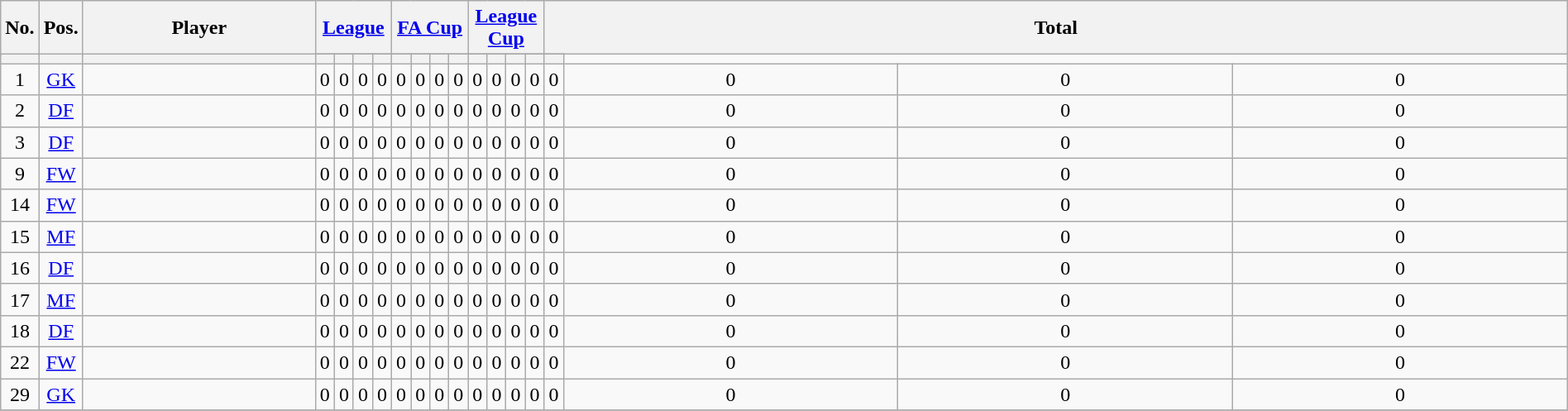<table class="wikitable sortable alternance" style="text-align:center;width:100%">
<tr>
<th rowspan="2" style="width:5px">No.</th>
<th rowspan="2" style="width:5px">Pos.</th>
<th rowspan="2" style="width:180px">Player</th>
<th colspan="4"><a href='#'>League</a></th>
<th colspan="4"><a href='#'>FA Cup</a></th>
<th colspan="4"><a href='#'>League Cup</a></th>
<th colspan="4">Total</th>
</tr>
<tr>
</tr>
<tr style="text-align:center">
<th width="4"></th>
<th width="4"></th>
<th width="4"></th>
<th width="4"></th>
<th width="4"></th>
<th width="4"></th>
<th width="4"></th>
<th width="4"></th>
<th width="4"></th>
<th width="4"></th>
<th width="4"></th>
<th width="4"></th>
<th width="4"></th>
<th width="4"></th>
<th width="4"></th>
<th width="4"></th>
</tr>
<tr>
<td>1</td>
<td><a href='#'>GK</a></td>
<td align="left"></td>
<td>0</td>
<td>0</td>
<td>0</td>
<td>0</td>
<td>0</td>
<td>0</td>
<td>0</td>
<td>0</td>
<td>0</td>
<td>0</td>
<td>0</td>
<td>0</td>
<td>0</td>
<td>0</td>
<td>0</td>
<td>0</td>
</tr>
<tr>
<td>2</td>
<td><a href='#'>DF</a></td>
<td align="left"></td>
<td>0</td>
<td>0</td>
<td>0</td>
<td>0</td>
<td>0</td>
<td>0</td>
<td>0</td>
<td>0</td>
<td>0</td>
<td>0</td>
<td>0</td>
<td>0</td>
<td>0</td>
<td>0</td>
<td>0</td>
<td>0</td>
</tr>
<tr>
<td>3</td>
<td><a href='#'>DF</a></td>
<td align="left"></td>
<td>0</td>
<td>0</td>
<td>0</td>
<td>0</td>
<td>0</td>
<td>0</td>
<td>0</td>
<td>0</td>
<td>0</td>
<td>0</td>
<td>0</td>
<td>0</td>
<td>0</td>
<td>0</td>
<td>0</td>
<td>0</td>
</tr>
<tr>
<td>9</td>
<td><a href='#'>FW</a></td>
<td align="left"></td>
<td>0</td>
<td>0</td>
<td>0</td>
<td>0</td>
<td>0</td>
<td>0</td>
<td>0</td>
<td>0</td>
<td>0</td>
<td>0</td>
<td>0</td>
<td>0</td>
<td>0</td>
<td>0</td>
<td>0</td>
<td>0</td>
</tr>
<tr>
<td>14</td>
<td><a href='#'>FW</a></td>
<td align="left"></td>
<td>0</td>
<td>0</td>
<td>0</td>
<td>0</td>
<td>0</td>
<td>0</td>
<td>0</td>
<td>0</td>
<td>0</td>
<td>0</td>
<td>0</td>
<td>0</td>
<td>0</td>
<td>0</td>
<td>0</td>
<td>0</td>
</tr>
<tr>
<td>15</td>
<td><a href='#'>MF</a></td>
<td align="left"></td>
<td>0</td>
<td>0</td>
<td>0</td>
<td>0</td>
<td>0</td>
<td>0</td>
<td>0</td>
<td>0</td>
<td>0</td>
<td>0</td>
<td>0</td>
<td>0</td>
<td>0</td>
<td>0</td>
<td>0</td>
<td>0</td>
</tr>
<tr>
<td>16</td>
<td><a href='#'>DF</a></td>
<td align="left"></td>
<td>0</td>
<td>0</td>
<td>0</td>
<td>0</td>
<td>0</td>
<td>0</td>
<td>0</td>
<td>0</td>
<td>0</td>
<td>0</td>
<td>0</td>
<td>0</td>
<td>0</td>
<td>0</td>
<td>0</td>
<td>0</td>
</tr>
<tr>
<td>17</td>
<td><a href='#'>MF</a></td>
<td align="left"></td>
<td>0</td>
<td>0</td>
<td>0</td>
<td>0</td>
<td>0</td>
<td>0</td>
<td>0</td>
<td>0</td>
<td>0</td>
<td>0</td>
<td>0</td>
<td>0</td>
<td>0</td>
<td>0</td>
<td>0</td>
<td>0</td>
</tr>
<tr>
<td>18</td>
<td><a href='#'>DF</a></td>
<td align="left"></td>
<td>0</td>
<td>0</td>
<td>0</td>
<td>0</td>
<td>0</td>
<td>0</td>
<td>0</td>
<td>0</td>
<td>0</td>
<td>0</td>
<td>0</td>
<td>0</td>
<td>0</td>
<td>0</td>
<td>0</td>
<td>0</td>
</tr>
<tr>
<td>22</td>
<td><a href='#'>FW</a></td>
<td align="left"></td>
<td>0</td>
<td>0</td>
<td>0</td>
<td>0</td>
<td>0</td>
<td>0</td>
<td>0</td>
<td>0</td>
<td>0</td>
<td>0</td>
<td>0</td>
<td>0</td>
<td>0</td>
<td>0</td>
<td>0</td>
<td>0</td>
</tr>
<tr>
<td>29</td>
<td><a href='#'>GK</a></td>
<td align="left"></td>
<td>0</td>
<td>0</td>
<td>0</td>
<td>0</td>
<td>0</td>
<td>0</td>
<td>0</td>
<td>0</td>
<td>0</td>
<td>0</td>
<td>0</td>
<td>0</td>
<td>0</td>
<td>0</td>
<td>0</td>
<td>0</td>
</tr>
<tr>
</tr>
</table>
